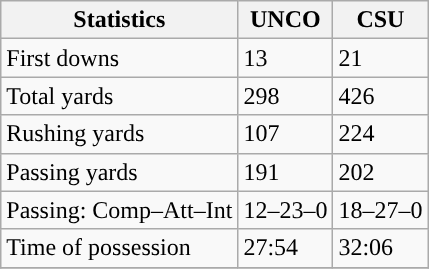<table class="wikitable" style="float: left;">
<tr>
<th>Statistics</th>
<th>UNCO</th>
<th>CSU</th>
</tr>
<tr>
<td>First downs</td>
<td>13</td>
<td>21</td>
</tr>
<tr>
<td>Total yards</td>
<td>298</td>
<td>426</td>
</tr>
<tr>
<td>Rushing yards</td>
<td>107</td>
<td>224</td>
</tr>
<tr>
<td>Passing yards</td>
<td>191</td>
<td>202</td>
</tr>
<tr>
<td>Passing: Comp–Att–Int</td>
<td>12–23–0</td>
<td>18–27–0</td>
</tr>
<tr>
<td>Time of possession</td>
<td>27:54</td>
<td>32:06</td>
</tr>
<tr>
</tr>
</table>
